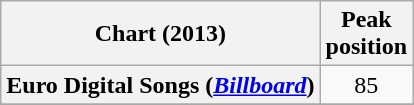<table class="wikitable sortable plainrowheaders" style="text-align:center;">
<tr>
<th scope="col">Chart (2013)</th>
<th scope="col">Peak<br>position</th>
</tr>
<tr>
<th scope="row">Euro Digital Songs (<a href='#'><em>Billboard</em></a>)</th>
<td>85</td>
</tr>
<tr>
</tr>
<tr>
</tr>
<tr>
</tr>
</table>
